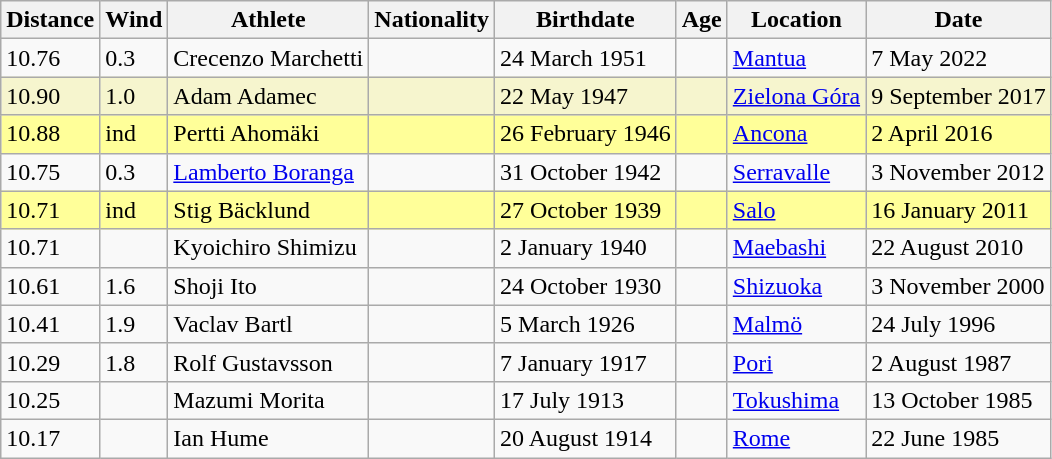<table class="wikitable">
<tr>
<th>Distance</th>
<th>Wind</th>
<th>Athlete</th>
<th>Nationality</th>
<th>Birthdate</th>
<th>Age</th>
<th>Location</th>
<th>Date</th>
</tr>
<tr>
<td>10.76</td>
<td>0.3</td>
<td>Crecenzo Marchetti</td>
<td></td>
<td>24 March 1951</td>
<td></td>
<td><a href='#'>Mantua</a></td>
<td>7 May 2022</td>
</tr>
<tr bgcolor=#f6F5CE>
<td>10.90</td>
<td>1.0</td>
<td>Adam Adamec</td>
<td></td>
<td>22 May 1947</td>
<td></td>
<td><a href='#'>Zielona Góra</a></td>
<td>9 September 2017</td>
</tr>
<tr style="background:#ff9;">
<td>10.88</td>
<td>ind</td>
<td>Pertti Ahomäki</td>
<td></td>
<td>26 February 1946</td>
<td></td>
<td><a href='#'>Ancona</a></td>
<td>2 April 2016</td>
</tr>
<tr>
<td>10.75</td>
<td>0.3</td>
<td><a href='#'>Lamberto Boranga</a></td>
<td></td>
<td>31 October 1942</td>
<td></td>
<td><a href='#'>Serravalle</a></td>
<td>3 November 2012</td>
</tr>
<tr style="background:#ff9;">
<td>10.71</td>
<td>ind</td>
<td>Stig Bäcklund</td>
<td></td>
<td>27 October 1939</td>
<td></td>
<td><a href='#'>Salo</a></td>
<td>16 January 2011</td>
</tr>
<tr>
<td>10.71</td>
<td></td>
<td>Kyoichiro Shimizu</td>
<td></td>
<td>2 January 1940</td>
<td></td>
<td><a href='#'>Maebashi</a></td>
<td>22 August 2010</td>
</tr>
<tr>
<td>10.61</td>
<td>1.6</td>
<td>Shoji Ito</td>
<td></td>
<td>24 October 1930</td>
<td></td>
<td><a href='#'>Shizuoka</a></td>
<td>3 November 2000</td>
</tr>
<tr>
<td>10.41</td>
<td>1.9</td>
<td>Vaclav Bartl</td>
<td></td>
<td>5 March 1926</td>
<td></td>
<td><a href='#'>Malmö</a></td>
<td>24 July 1996</td>
</tr>
<tr>
<td>10.29</td>
<td>1.8</td>
<td>Rolf Gustavsson</td>
<td></td>
<td>7 January 1917</td>
<td></td>
<td><a href='#'>Pori</a></td>
<td>2 August 1987</td>
</tr>
<tr>
<td>10.25</td>
<td></td>
<td>Mazumi Morita</td>
<td></td>
<td>17 July 1913</td>
<td></td>
<td><a href='#'>Tokushima</a></td>
<td>13 October 1985</td>
</tr>
<tr>
<td>10.17</td>
<td></td>
<td>Ian Hume</td>
<td></td>
<td>20 August 1914</td>
<td></td>
<td><a href='#'>Rome</a></td>
<td>22 June 1985</td>
</tr>
</table>
